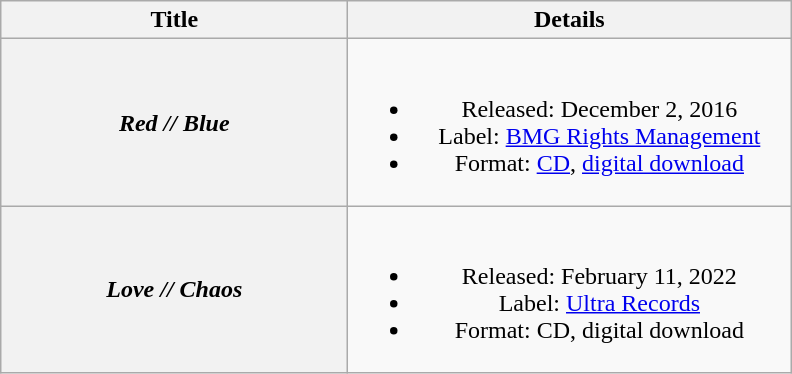<table class="wikitable plainrowheaders" style="text-align:center;">
<tr>
<th scope="col" style="width:14em;">Title</th>
<th scope="col" style="width:18em;">Details</th>
</tr>
<tr>
<th scope="row"><em>Red // Blue</em></th>
<td><br><ul><li>Released: December 2, 2016</li><li>Label: <a href='#'>BMG Rights Management</a></li><li>Format: <a href='#'>CD</a>, <a href='#'>digital download</a></li></ul></td>
</tr>
<tr>
<th scope="row"><em>Love // Chaos</em></th>
<td><br><ul><li>Released: February 11, 2022</li><li>Label: <a href='#'>Ultra Records</a></li><li>Format: CD, digital download</li></ul></td>
</tr>
</table>
